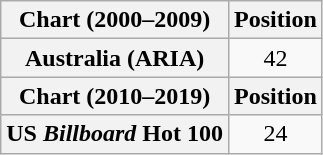<table class="wikitable plainrowheaders">
<tr>
<th scope="col">Chart (2000–2009)</th>
<th scope="col">Position</th>
</tr>
<tr>
<th scope="row">Australia (ARIA)</th>
<td style="text-align:center;">42</td>
</tr>
<tr>
<th scope="col">Chart (2010–2019)</th>
<th scope="col">Position</th>
</tr>
<tr>
<th scope="row">US <em>Billboard</em> Hot 100</th>
<td style="text-align:center;">24</td>
</tr>
</table>
